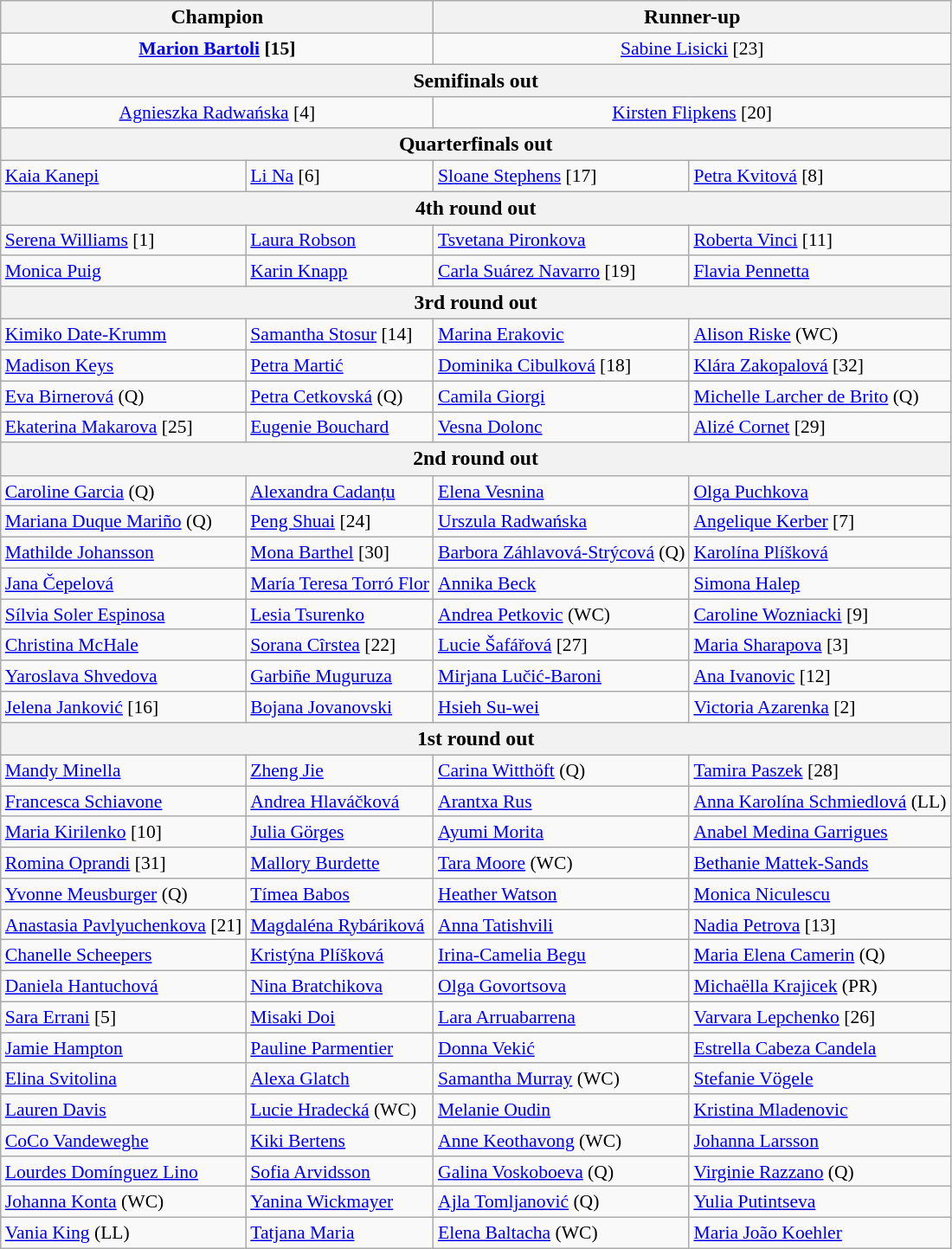<table class="wikitable collapsible collapsed" style="font-size:90%">
<tr style="font-size:110%">
<th colspan="2"><strong>Champion</strong></th>
<th colspan="2">Runner-up</th>
</tr>
<tr style="text-align:center;">
<td colspan="2"> <strong><a href='#'>Marion Bartoli</a> [15]</strong></td>
<td colspan="2"> <a href='#'>Sabine Lisicki</a> [23]</td>
</tr>
<tr style="font-size:110%">
<th colspan="4">Semifinals out</th>
</tr>
<tr style="text-align:center;">
<td colspan="2"> <a href='#'>Agnieszka Radwańska</a> [4]</td>
<td colspan="2"> <a href='#'>Kirsten Flipkens</a> [20]</td>
</tr>
<tr style="font-size:110%">
<th colspan="4">Quarterfinals out</th>
</tr>
<tr>
<td> <a href='#'>Kaia Kanepi</a></td>
<td> <a href='#'>Li Na</a> [6]</td>
<td> <a href='#'>Sloane Stephens</a> [17]</td>
<td> <a href='#'>Petra Kvitová</a> [8]</td>
</tr>
<tr style="font-size:110%">
<th colspan="4">4th round out</th>
</tr>
<tr>
<td> <a href='#'>Serena Williams</a> [1]</td>
<td> <a href='#'>Laura Robson</a></td>
<td> <a href='#'>Tsvetana Pironkova</a></td>
<td> <a href='#'>Roberta Vinci</a> [11]</td>
</tr>
<tr>
<td> <a href='#'>Monica Puig</a></td>
<td> <a href='#'>Karin Knapp</a></td>
<td> <a href='#'>Carla Suárez Navarro</a> [19]</td>
<td> <a href='#'>Flavia Pennetta</a></td>
</tr>
<tr style="font-size:110%">
<th colspan="4">3rd round out</th>
</tr>
<tr>
<td> <a href='#'>Kimiko Date-Krumm</a></td>
<td> <a href='#'>Samantha Stosur</a> [14]</td>
<td> <a href='#'>Marina Erakovic</a></td>
<td> <a href='#'>Alison Riske</a> (WC)</td>
</tr>
<tr>
<td> <a href='#'>Madison Keys</a></td>
<td> <a href='#'>Petra Martić</a></td>
<td> <a href='#'>Dominika Cibulková</a> [18]</td>
<td> <a href='#'>Klára Zakopalová</a> [32]</td>
</tr>
<tr>
<td> <a href='#'>Eva Birnerová</a> (Q)</td>
<td> <a href='#'>Petra Cetkovská</a> (Q)</td>
<td> <a href='#'>Camila Giorgi</a></td>
<td> <a href='#'>Michelle Larcher de Brito</a> (Q)</td>
</tr>
<tr>
<td> <a href='#'>Ekaterina Makarova</a> [25]</td>
<td> <a href='#'>Eugenie Bouchard</a></td>
<td> <a href='#'>Vesna Dolonc</a></td>
<td> <a href='#'>Alizé Cornet</a> [29]</td>
</tr>
<tr style="font-size:110%">
<th colspan="4">2nd round out</th>
</tr>
<tr>
<td> <a href='#'>Caroline Garcia</a> (Q)</td>
<td> <a href='#'>Alexandra Cadanțu</a></td>
<td> <a href='#'>Elena Vesnina</a></td>
<td> <a href='#'>Olga Puchkova</a></td>
</tr>
<tr>
<td> <a href='#'>Mariana Duque Mariño</a> (Q)</td>
<td> <a href='#'>Peng Shuai</a> [24]</td>
<td> <a href='#'>Urszula Radwańska</a></td>
<td> <a href='#'>Angelique Kerber</a> [7]</td>
</tr>
<tr>
<td> <a href='#'>Mathilde Johansson</a></td>
<td> <a href='#'>Mona Barthel</a> [30]</td>
<td> <a href='#'>Barbora Záhlavová-Strýcová</a> (Q)</td>
<td> <a href='#'>Karolína Plíšková</a></td>
</tr>
<tr>
<td> <a href='#'>Jana Čepelová</a></td>
<td> <a href='#'>María Teresa Torró Flor</a></td>
<td> <a href='#'>Annika Beck</a></td>
<td> <a href='#'>Simona Halep</a></td>
</tr>
<tr>
<td> <a href='#'>Sílvia Soler Espinosa</a></td>
<td> <a href='#'>Lesia Tsurenko</a></td>
<td> <a href='#'>Andrea Petkovic</a> (WC)</td>
<td> <a href='#'>Caroline Wozniacki</a> [9]</td>
</tr>
<tr>
<td> <a href='#'>Christina McHale</a></td>
<td> <a href='#'>Sorana Cîrstea</a> [22]</td>
<td> <a href='#'>Lucie Šafářová</a> [27]</td>
<td> <a href='#'>Maria Sharapova</a> [3]</td>
</tr>
<tr>
<td> <a href='#'>Yaroslava Shvedova</a></td>
<td> <a href='#'>Garbiñe Muguruza</a></td>
<td> <a href='#'>Mirjana Lučić-Baroni</a></td>
<td> <a href='#'>Ana Ivanovic</a> [12]</td>
</tr>
<tr>
<td> <a href='#'>Jelena Janković</a> [16]</td>
<td> <a href='#'>Bojana Jovanovski</a></td>
<td> <a href='#'>Hsieh Su-wei</a></td>
<td> <a href='#'>Victoria Azarenka</a> [2]</td>
</tr>
<tr style="font-size:110%">
<th colspan="4">1st round out</th>
</tr>
<tr>
<td> <a href='#'>Mandy Minella</a></td>
<td> <a href='#'>Zheng Jie</a></td>
<td> <a href='#'>Carina Witthöft</a> (Q)</td>
<td> <a href='#'>Tamira Paszek</a> [28]</td>
</tr>
<tr>
<td> <a href='#'>Francesca Schiavone</a></td>
<td> <a href='#'>Andrea Hlaváčková</a></td>
<td> <a href='#'>Arantxa Rus</a></td>
<td> <a href='#'>Anna Karolína Schmiedlová</a> (LL)</td>
</tr>
<tr>
<td> <a href='#'>Maria Kirilenko</a> [10]</td>
<td> <a href='#'>Julia Görges</a></td>
<td> <a href='#'>Ayumi Morita</a></td>
<td> <a href='#'>Anabel Medina Garrigues</a></td>
</tr>
<tr>
<td> <a href='#'>Romina Oprandi</a> [31]</td>
<td> <a href='#'>Mallory Burdette</a></td>
<td> <a href='#'>Tara Moore</a> (WC)</td>
<td> <a href='#'>Bethanie Mattek-Sands</a></td>
</tr>
<tr>
<td> <a href='#'>Yvonne Meusburger</a> (Q)</td>
<td> <a href='#'>Tímea Babos</a></td>
<td> <a href='#'>Heather Watson</a></td>
<td> <a href='#'>Monica Niculescu</a></td>
</tr>
<tr>
<td> <a href='#'>Anastasia Pavlyuchenkova</a> [21]</td>
<td> <a href='#'>Magdaléna Rybáriková</a></td>
<td> <a href='#'>Anna Tatishvili</a></td>
<td> <a href='#'>Nadia Petrova</a> [13]</td>
</tr>
<tr>
<td> <a href='#'>Chanelle Scheepers</a></td>
<td> <a href='#'>Kristýna Plíšková</a></td>
<td> <a href='#'>Irina-Camelia Begu</a></td>
<td> <a href='#'>Maria Elena Camerin</a> (Q)</td>
</tr>
<tr>
<td> <a href='#'>Daniela Hantuchová</a></td>
<td> <a href='#'>Nina Bratchikova</a></td>
<td> <a href='#'>Olga Govortsova</a></td>
<td> <a href='#'>Michaëlla Krajicek</a> (PR)</td>
</tr>
<tr>
<td> <a href='#'>Sara Errani</a> [5]</td>
<td> <a href='#'>Misaki Doi</a></td>
<td> <a href='#'>Lara Arruabarrena</a></td>
<td> <a href='#'>Varvara Lepchenko</a> [26]</td>
</tr>
<tr>
<td> <a href='#'>Jamie Hampton</a></td>
<td> <a href='#'>Pauline Parmentier</a></td>
<td> <a href='#'>Donna Vekić</a></td>
<td> <a href='#'>Estrella Cabeza Candela</a></td>
</tr>
<tr>
<td> <a href='#'>Elina Svitolina</a></td>
<td> <a href='#'>Alexa Glatch</a></td>
<td> <a href='#'>Samantha Murray</a> (WC)</td>
<td> <a href='#'>Stefanie Vögele</a></td>
</tr>
<tr>
<td> <a href='#'>Lauren Davis</a></td>
<td> <a href='#'>Lucie Hradecká</a> (WC)</td>
<td> <a href='#'>Melanie Oudin</a></td>
<td> <a href='#'>Kristina Mladenovic</a></td>
</tr>
<tr>
<td> <a href='#'>CoCo Vandeweghe</a></td>
<td> <a href='#'>Kiki Bertens</a></td>
<td> <a href='#'>Anne Keothavong</a> (WC)</td>
<td> <a href='#'>Johanna Larsson</a></td>
</tr>
<tr>
<td> <a href='#'>Lourdes Domínguez Lino</a></td>
<td> <a href='#'>Sofia Arvidsson</a></td>
<td> <a href='#'>Galina Voskoboeva</a> (Q)</td>
<td> <a href='#'>Virginie Razzano</a> (Q)</td>
</tr>
<tr>
<td> <a href='#'>Johanna Konta</a> (WC)</td>
<td> <a href='#'>Yanina Wickmayer</a></td>
<td> <a href='#'>Ajla Tomljanović</a> (Q)</td>
<td> <a href='#'>Yulia Putintseva</a></td>
</tr>
<tr>
<td> <a href='#'>Vania King</a> (LL)</td>
<td> <a href='#'>Tatjana Maria</a></td>
<td> <a href='#'>Elena Baltacha</a> (WC)</td>
<td> <a href='#'>Maria João Koehler</a></td>
</tr>
</table>
